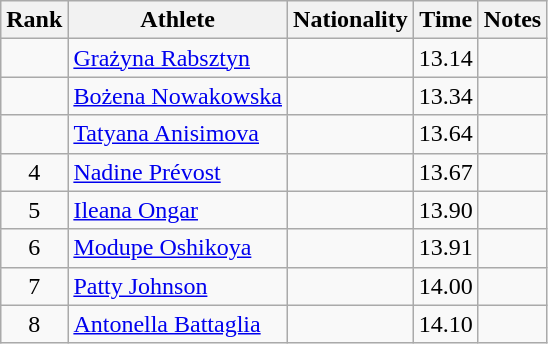<table class="wikitable sortable" style="text-align:center">
<tr>
<th>Rank</th>
<th>Athlete</th>
<th>Nationality</th>
<th>Time</th>
<th>Notes</th>
</tr>
<tr>
<td></td>
<td align=left><a href='#'>Grażyna Rabsztyn</a></td>
<td align=left></td>
<td>13.14</td>
<td></td>
</tr>
<tr>
<td></td>
<td align=left><a href='#'>Bożena Nowakowska</a></td>
<td align=left></td>
<td>13.34</td>
<td></td>
</tr>
<tr>
<td></td>
<td align=left><a href='#'>Tatyana Anisimova</a></td>
<td align=left></td>
<td>13.64</td>
<td></td>
</tr>
<tr>
<td>4</td>
<td align=left><a href='#'>Nadine Prévost</a></td>
<td align=left></td>
<td>13.67</td>
<td></td>
</tr>
<tr>
<td>5</td>
<td align=left><a href='#'>Ileana Ongar</a></td>
<td align=left></td>
<td>13.90</td>
<td></td>
</tr>
<tr>
<td>6</td>
<td align=left><a href='#'>Modupe Oshikoya</a></td>
<td align=left></td>
<td>13.91</td>
<td></td>
</tr>
<tr>
<td>7</td>
<td align=left><a href='#'>Patty Johnson</a></td>
<td align=left></td>
<td>14.00</td>
<td></td>
</tr>
<tr>
<td>8</td>
<td align=left><a href='#'>Antonella Battaglia</a></td>
<td align=left></td>
<td>14.10</td>
<td></td>
</tr>
</table>
